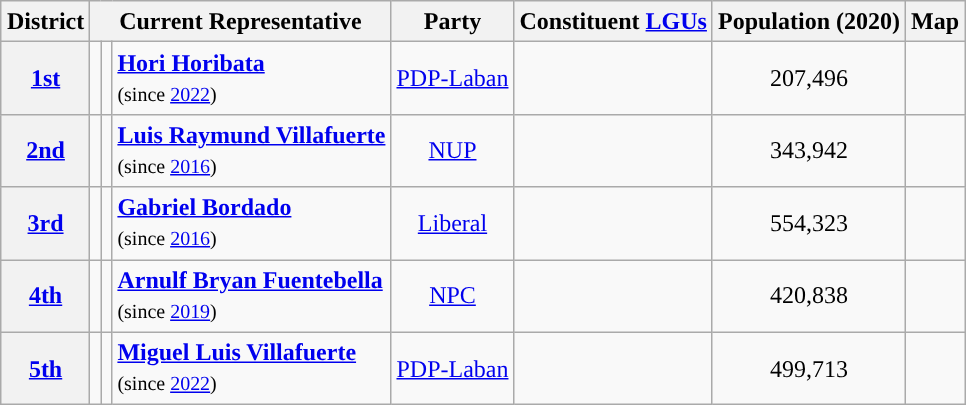<table class="wikitable sortable" style="margin: 1em auto; font-size:100%; line-height:20px; text-align:center">
<tr>
<th>District</th>
<th colspan="3">Current Representative</th>
<th>Party</th>
<th>Constituent <a href='#'>LGUs</a></th>
<th>Population (2020)</th>
<th>Map</th>
</tr>
<tr>
<th><a href='#'>1st</a></th>
<td style="background:"></td>
<td></td>
<td style="text-align:left;"><strong><a href='#'>Hori Horibata</a></strong><br><small>(since <a href='#'>2022</a>)</small></td>
<td><a href='#'>PDP-Laban</a></td>
<td></td>
<td>207,496</td>
<td></td>
</tr>
<tr>
<th><a href='#'>2nd</a></th>
<td style="background:"></td>
<td></td>
<td style="text-align:left;"><strong><a href='#'>Luis Raymund Villafuerte</a></strong><br><small>(since <a href='#'>2016</a>)</small></td>
<td><a href='#'>NUP</a></td>
<td></td>
<td>343,942</td>
<td></td>
</tr>
<tr>
<th><a href='#'>3rd</a></th>
<td style="background:"></td>
<td></td>
<td style="text-align:left;"><strong><a href='#'>Gabriel Bordado</a></strong><br><small>(since <a href='#'>2016</a>)</small></td>
<td><a href='#'>Liberal</a></td>
<td></td>
<td>554,323</td>
<td></td>
</tr>
<tr>
<th><a href='#'>4th</a></th>
<td style="background:"></td>
<td></td>
<td style="text-align:left;"><strong><a href='#'>Arnulf Bryan Fuentebella</a></strong><br><small>(since <a href='#'>2019</a>)</small></td>
<td><a href='#'>NPC</a></td>
<td></td>
<td>420,838</td>
<td></td>
</tr>
<tr>
<th><a href='#'>5th</a></th>
<td style="background:"></td>
<td></td>
<td style="text-align:left;"><strong><a href='#'>Miguel Luis Villafuerte</a></strong><br><small>(since <a href='#'>2022</a>)</small></td>
<td><a href='#'>PDP-Laban</a></td>
<td></td>
<td>499,713</td>
<td></td>
</tr>
</table>
